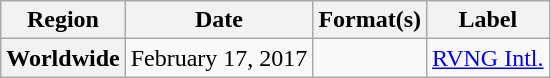<table class="wikitable plainrowheaders">
<tr>
<th scope="col">Region</th>
<th scope="col">Date</th>
<th scope="col">Format(s)</th>
<th scope="col">Label</th>
</tr>
<tr>
<th scope="row">Worldwide</th>
<td>February 17, 2017</td>
<td></td>
<td><a href='#'>RVNG Intl.</a></td>
</tr>
</table>
